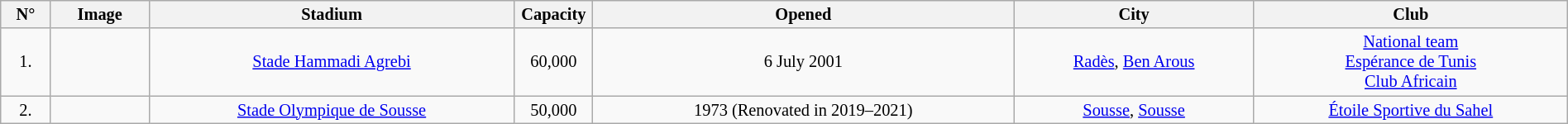<table class="wikitable sortable" style="width:100%; text-align:center; font-size:85%;">
<tr>
<th>N°</th>
<th>Image</th>
<th>Stadium</th>
<th width=5%>Capacity</th>
<th>Opened</th>
<th>City</th>
<th width=20%>Club</th>
</tr>
<tr>
<td>1.</td>
<td></td>
<td><a href='#'>Stade Hammadi Agrebi</a></td>
<td>60,000</td>
<td>6 July 2001</td>
<td><a href='#'>Radès</a>, <a href='#'>Ben Arous</a></td>
<td><a href='#'>National team</a><br><a href='#'>Espérance de Tunis</a><br><a href='#'>Club Africain</a></td>
</tr>
<tr>
<td>2.</td>
<td></td>
<td><a href='#'>Stade Olympique de Sousse</a></td>
<td>50,000</td>
<td>1973 (Renovated in 2019–2021)</td>
<td><a href='#'>Sousse</a>, <a href='#'>Sousse</a></td>
<td><a href='#'>Étoile Sportive du Sahel</a></td>
</tr>
</table>
